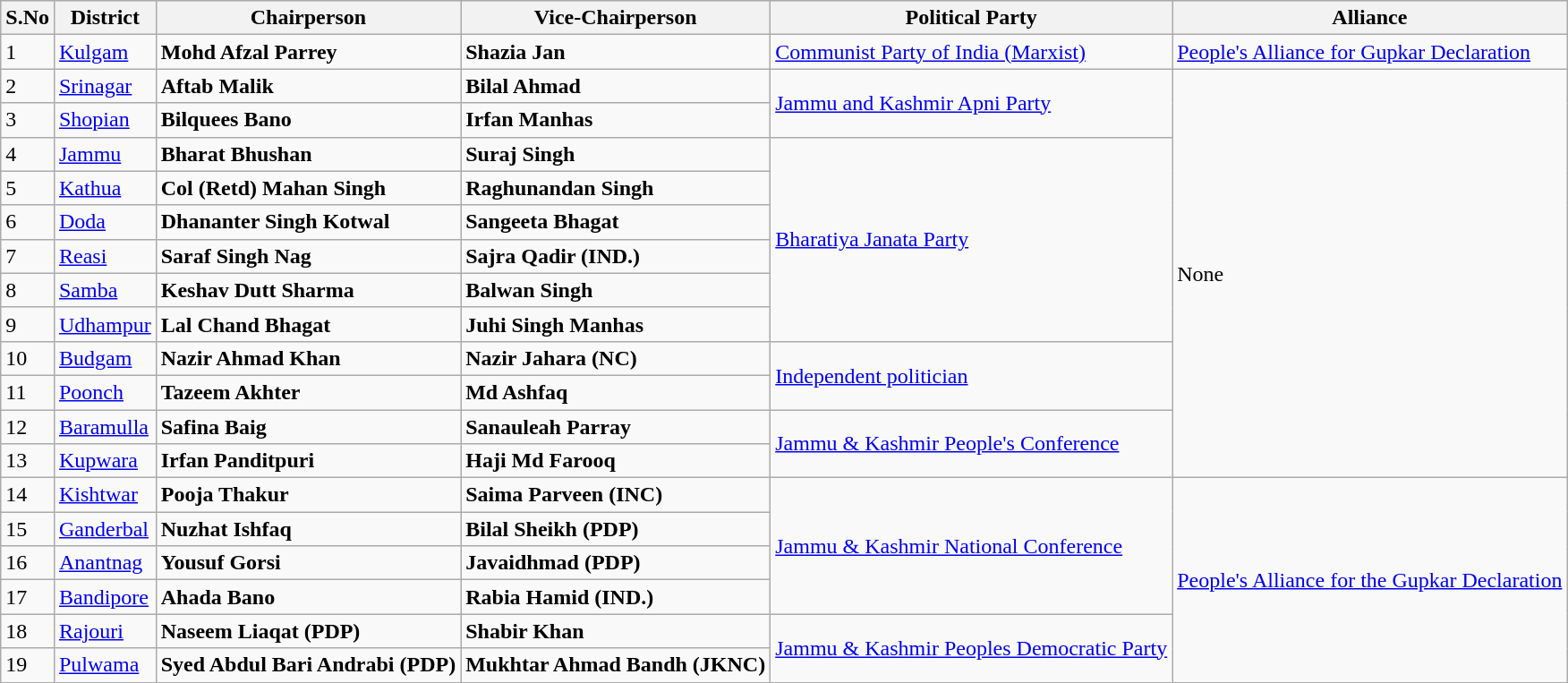<table class="wikitable">
<tr style="background:#cfc; text-align:center;">
<th>S.No</th>
<th><strong>District</strong></th>
<th><strong>Chairperson</strong></th>
<th><strong>Vice-Chairperson</strong></th>
<th><strong>Political Party</strong></th>
<th><strong>Alliance</strong></th>
</tr>
<tr>
<td>1</td>
<td><a href='#'>Kulgam</a></td>
<td><strong>Mohd Afzal Parrey</strong></td>
<td><strong>Shazia Jan</strong></td>
<td><a href='#'>Communist Party of India (Marxist)</a></td>
<td><a href='#'>People's Alliance for Gupkar Declaration</a></td>
</tr>
<tr>
<td>2</td>
<td><a href='#'>Srinagar</a></td>
<td><strong>Aftab Malik</strong></td>
<td><strong>Bilal Ahmad</strong></td>
<td rowspan="2"><a href='#'>Jammu and Kashmir Apni Party</a></td>
<td rowspan="12">None</td>
</tr>
<tr>
<td>3</td>
<td><a href='#'>Shopian</a></td>
<td><strong>Bilquees Bano</strong></td>
<td><strong>Irfan Manhas</strong></td>
</tr>
<tr>
<td>4</td>
<td><a href='#'>Jammu</a></td>
<td><strong>Bharat Bhushan</strong></td>
<td><strong>Suraj Singh</strong></td>
<td rowspan="6"><a href='#'>Bharatiya Janata Party</a></td>
</tr>
<tr>
<td>5</td>
<td><a href='#'>Kathua</a></td>
<td><strong>Col (Retd) Mahan Singh</strong></td>
<td><strong>Raghunandan Singh</strong></td>
</tr>
<tr>
<td>6</td>
<td><a href='#'>Doda</a></td>
<td><strong>Dhananter Singh Kotwal</strong></td>
<td><strong>Sangeeta Bhagat</strong></td>
</tr>
<tr>
<td>7</td>
<td><a href='#'>Reasi</a></td>
<td><strong>Saraf Singh Nag</strong></td>
<td><strong>Sajra Qadir (IND.)</strong></td>
</tr>
<tr>
<td>8</td>
<td><a href='#'>Samba</a></td>
<td><strong>Keshav Dutt Sharma</strong></td>
<td><strong>Balwan Singh</strong></td>
</tr>
<tr>
<td>9</td>
<td><a href='#'>Udhampur</a></td>
<td><strong>Lal Chand Bhagat</strong></td>
<td><strong>Juhi Singh Manhas</strong></td>
</tr>
<tr>
<td>10</td>
<td><a href='#'>Budgam</a></td>
<td><strong>Nazir Ahmad Khan</strong></td>
<td><strong>Nazir Jahara (NC)</strong></td>
<td rowspan="2"><a href='#'>Independent politician</a></td>
</tr>
<tr>
<td>11</td>
<td><a href='#'>Poonch</a></td>
<td><strong>Tazeem Akhter</strong></td>
<td><strong>Md Ashfaq</strong></td>
</tr>
<tr>
<td>12</td>
<td><a href='#'>Baramulla</a></td>
<td><strong>Safina Baig</strong></td>
<td><strong>Sanauleah Parray</strong></td>
<td rowspan="2"><a href='#'>Jammu & Kashmir People's Conference</a></td>
</tr>
<tr>
<td>13</td>
<td><a href='#'>Kupwara</a></td>
<td><strong>Irfan Panditpuri</strong></td>
<td><strong>Haji Md Farooq</strong></td>
</tr>
<tr>
<td>14</td>
<td><a href='#'>Kishtwar</a></td>
<td><strong>Pooja Thakur</strong></td>
<td><strong>Saima Parveen (INC)</strong></td>
<td rowspan="4"><a href='#'>Jammu & Kashmir National Conference</a></td>
<td rowspan="10"><a href='#'>People's Alliance for the Gupkar Declaration</a></td>
</tr>
<tr>
<td>15</td>
<td><a href='#'>Ganderbal</a></td>
<td><strong>Nuzhat Ishfaq</strong></td>
<td><strong>Bilal Sheikh (PDP)</strong></td>
</tr>
<tr>
<td>16</td>
<td><a href='#'>Anantnag</a></td>
<td><strong>Yousuf Gorsi</strong></td>
<td><strong>Javaidhmad (PDP)</strong></td>
</tr>
<tr>
<td>17</td>
<td><a href='#'>Bandipore</a></td>
<td><strong>Ahada Bano</strong></td>
<td><strong>Rabia Hamid (IND.)</strong></td>
</tr>
<tr>
<td>18</td>
<td><a href='#'>Rajouri</a></td>
<td><strong>Naseem Liaqat (PDP)</strong></td>
<td><strong>Shabir Khan</strong></td>
<td rowspan="2"><a href='#'>Jammu & Kashmir Peoples Democratic Party</a></td>
</tr>
<tr>
<td>19</td>
<td><a href='#'>Pulwama</a></td>
<td><strong>Syed Abdul Bari Andrabi (PDP)</strong></td>
<td><strong>Mukhtar Ahmad Bandh (JKNC)</strong></td>
</tr>
</table>
